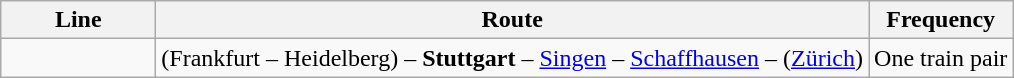<table class="wikitable">
<tr>
<th style="width:6em">Line</th>
<th>Route</th>
<th>Frequency</th>
</tr>
<tr>
<td align="center"></td>
<td>(Frankfurt – Heidelberg) – <strong>Stuttgart</strong> – <a href='#'>Singen</a> – <a href='#'>Schaffhausen</a> – (<a href='#'>Zürich</a>)</td>
<td>One train pair</td>
</tr>
</table>
